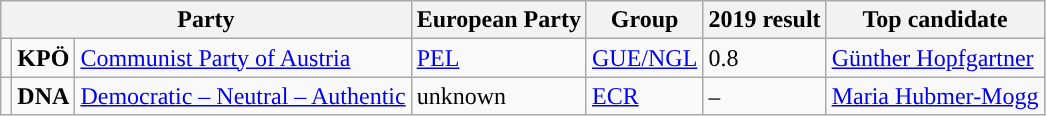<table class="wikitable">
<tr>
<th colspan="3">Party</th>
<th>European Party</th>
<th>Group</th>
<th>2019 result</th>
<th>Top candidate</th>
</tr>
<tr>
<td style="background:"></td>
<td><strong>KPÖ</strong></td>
<td><a href='#'>Communist Party of Austria</a></td>
<td><a href='#'>PEL</a></td>
<td><a href='#'>GUE/NGL</a></td>
<td>0.8</td>
<td><a href='#'>Günther Hopfgartner</a></td>
</tr>
<tr>
<td style="background:"></td>
<td><strong>DNA</strong></td>
<td><a href='#'>Democratic – Neutral – Authentic</a></td>
<td>unknown</td>
<td><a href='#'>ECR</a></td>
<td><code>—</code></td>
<td><a href='#'>Maria Hubmer-Mogg</a></td>
</tr>
</table>
